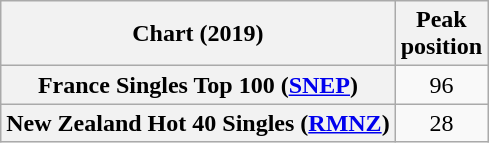<table class="wikitable sortable plainrowheaders" style="text-align:center">
<tr>
<th scope="col">Chart (2019)</th>
<th scope="col">Peak<br> position</th>
</tr>
<tr>
<th scope="row">France Singles Top 100 (<a href='#'>SNEP</a>)</th>
<td>96</td>
</tr>
<tr>
<th scope="row">New Zealand Hot 40 Singles (<a href='#'>RMNZ</a>)</th>
<td>28</td>
</tr>
</table>
